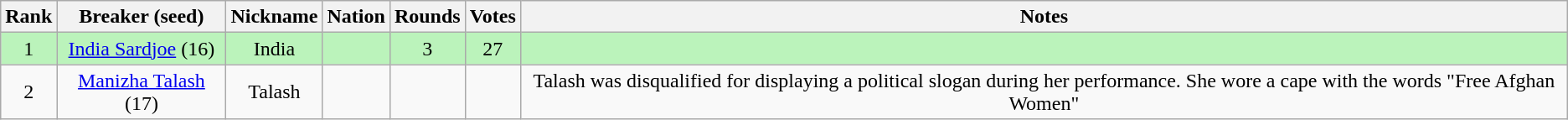<table class="wikitable sortable" style="text-align:center">
<tr>
<th>Rank</th>
<th>Breaker (seed)</th>
<th>Nickname</th>
<th>Nation</th>
<th>Rounds</th>
<th>Votes</th>
<th>Notes</th>
</tr>
<tr bgcolor=bbf3bb>
<td>1</td>
<td><a href='#'>India Sardjoe</a> (16)</td>
<td>India</td>
<td></td>
<td>3</td>
<td>27</td>
<td></td>
</tr>
<tr>
<td>2</td>
<td><a href='#'>Manizha Talash</a> (17)</td>
<td>Talash</td>
<td></td>
<td></td>
<td></td>
<td>Talash was disqualified for displaying a political slogan during her performance. She wore a cape with the words "Free Afghan Women"</td>
</tr>
</table>
